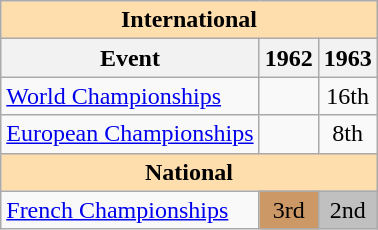<table class="wikitable" style="text-align:center">
<tr>
<th style="background-color: #ffdead; " colspan=3 align=center>International</th>
</tr>
<tr>
<th>Event</th>
<th>1962</th>
<th>1963</th>
</tr>
<tr>
<td align=left><a href='#'>World Championships</a></td>
<td></td>
<td>16th</td>
</tr>
<tr>
<td align=left><a href='#'>European Championships</a></td>
<td></td>
<td>8th</td>
</tr>
<tr>
<th style="background-color: #ffdead; " colspan=3 align=center>National</th>
</tr>
<tr>
<td align=left><a href='#'>French Championships</a></td>
<td bgcolor=cc9966>3rd</td>
<td bgcolor=silver>2nd</td>
</tr>
</table>
